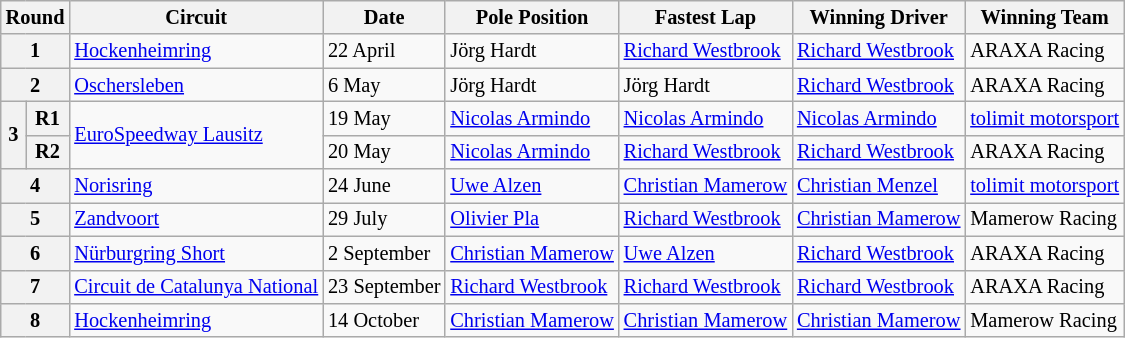<table class="wikitable" style="font-size: 85%">
<tr>
<th colspan=2>Round</th>
<th>Circuit</th>
<th>Date</th>
<th>Pole Position</th>
<th>Fastest Lap</th>
<th>Winning Driver</th>
<th>Winning Team</th>
</tr>
<tr>
<th colspan=2>1</th>
<td> <a href='#'>Hockenheimring</a></td>
<td>22 April</td>
<td> Jörg Hardt</td>
<td> <a href='#'>Richard Westbrook</a></td>
<td> <a href='#'>Richard Westbrook</a></td>
<td> ARAXA Racing</td>
</tr>
<tr>
<th colspan=2>2</th>
<td> <a href='#'>Oschersleben</a></td>
<td>6 May</td>
<td> Jörg Hardt</td>
<td> Jörg Hardt</td>
<td> <a href='#'>Richard Westbrook</a></td>
<td> ARAXA Racing</td>
</tr>
<tr>
<th rowspan=2>3</th>
<th>R1</th>
<td rowspan=2> <a href='#'>EuroSpeedway Lausitz</a></td>
<td>19 May</td>
<td> <a href='#'>Nicolas Armindo</a></td>
<td> <a href='#'>Nicolas Armindo</a></td>
<td> <a href='#'>Nicolas Armindo</a></td>
<td> <a href='#'>tolimit motorsport</a></td>
</tr>
<tr>
<th>R2</th>
<td>20 May</td>
<td> <a href='#'>Nicolas Armindo</a></td>
<td> <a href='#'>Richard Westbrook</a></td>
<td> <a href='#'>Richard Westbrook</a></td>
<td> ARAXA Racing</td>
</tr>
<tr>
<th colspan=2>4</th>
<td> <a href='#'>Norisring</a></td>
<td>24 June</td>
<td> <a href='#'>Uwe Alzen</a></td>
<td> <a href='#'>Christian Mamerow</a></td>
<td> <a href='#'>Christian Menzel</a></td>
<td> <a href='#'>tolimit motorsport</a></td>
</tr>
<tr>
<th colspan=2>5</th>
<td> <a href='#'>Zandvoort</a></td>
<td>29 July</td>
<td> <a href='#'>Olivier Pla</a></td>
<td> <a href='#'>Richard Westbrook</a></td>
<td> <a href='#'>Christian Mamerow</a></td>
<td> Mamerow Racing</td>
</tr>
<tr>
<th colspan=2>6</th>
<td> <a href='#'>Nürburgring Short</a></td>
<td>2 September</td>
<td> <a href='#'>Christian Mamerow</a></td>
<td> <a href='#'>Uwe Alzen</a></td>
<td> <a href='#'>Richard Westbrook</a></td>
<td> ARAXA Racing</td>
</tr>
<tr>
<th colspan=2>7</th>
<td> <a href='#'>Circuit de Catalunya National</a></td>
<td>23 September</td>
<td> <a href='#'>Richard Westbrook</a></td>
<td> <a href='#'>Richard Westbrook</a></td>
<td> <a href='#'>Richard Westbrook</a></td>
<td> ARAXA Racing</td>
</tr>
<tr>
<th colspan=2>8</th>
<td> <a href='#'>Hockenheimring</a></td>
<td>14 October</td>
<td> <a href='#'>Christian Mamerow</a></td>
<td> <a href='#'>Christian Mamerow</a></td>
<td> <a href='#'>Christian Mamerow</a></td>
<td> Mamerow Racing</td>
</tr>
</table>
